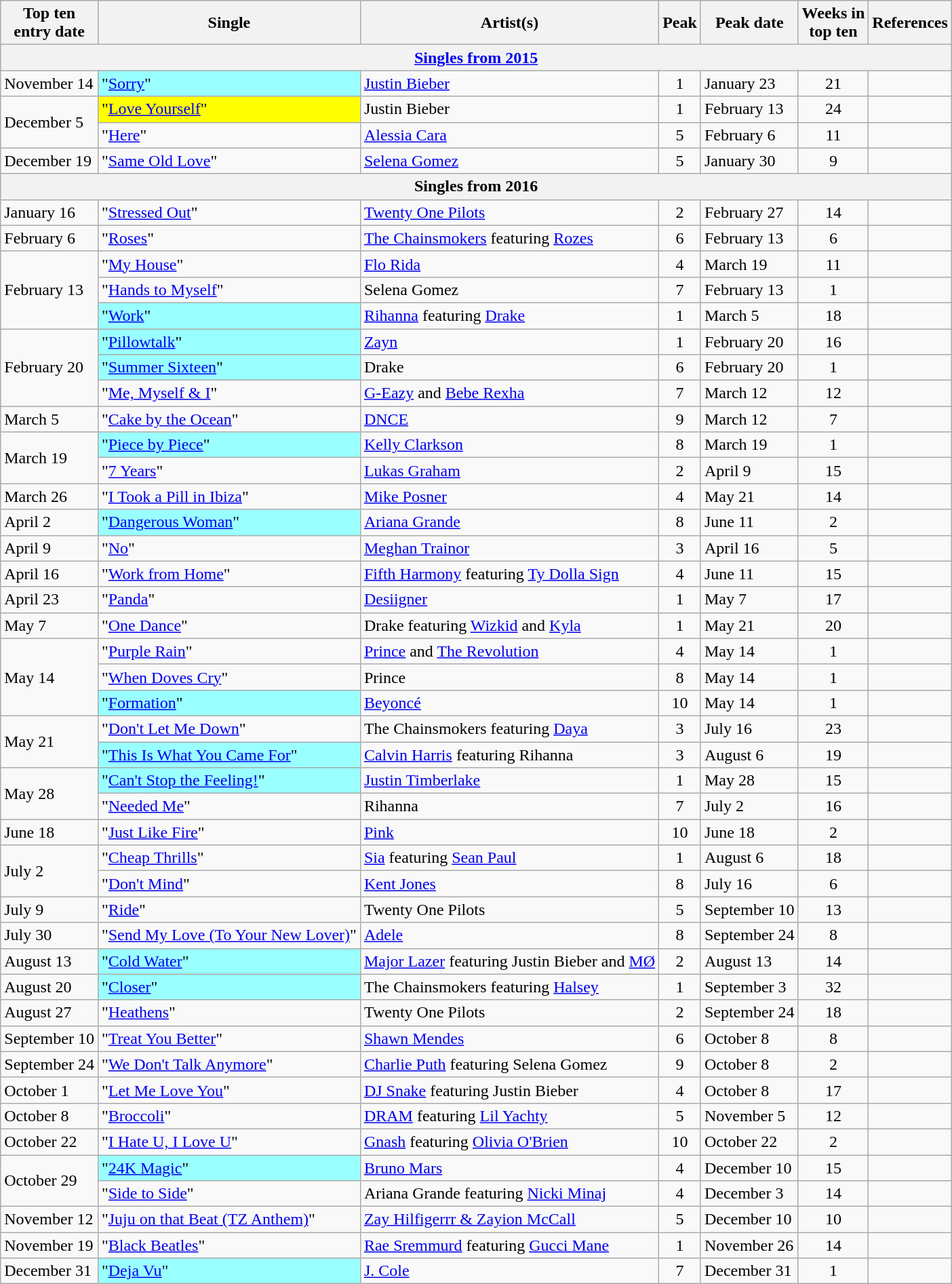<table class="wikitable sortable">
<tr>
<th>Top ten<br>entry date</th>
<th>Single</th>
<th>Artist(s)</th>
<th data-sort-type="number">Peak</th>
<th>Peak date</th>
<th data-sort-type="number">Weeks in<br>top ten</th>
<th>References</th>
</tr>
<tr>
<th colspan=7><a href='#'>Singles from 2015</a></th>
</tr>
<tr>
<td>November 14</td>
<td style= "background:#9ff;">"<a href='#'>Sorry</a>"  </td>
<td><a href='#'>Justin Bieber</a></td>
<td style="text-align:center;">1</td>
<td>January 23</td>
<td style="text-align:center;">21</td>
<td style="text-align:center;"></td>
</tr>
<tr>
<td rowspan=2>December 5</td>
<td style= "background:#FFFF00;">"<a href='#'>Love Yourself</a>"    </td>
<td>Justin Bieber</td>
<td style="text-align:center;">1</td>
<td>February 13</td>
<td style="text-align:center;">24</td>
<td style="text-align:center;"></td>
</tr>
<tr>
<td>"<a href='#'>Here</a>"</td>
<td><a href='#'>Alessia Cara</a></td>
<td style="text-align:center;">5</td>
<td>February 6</td>
<td style="text-align:center;">11</td>
<td style="text-align:center;"></td>
</tr>
<tr>
<td>December 19</td>
<td>"<a href='#'>Same Old Love</a>"</td>
<td><a href='#'>Selena Gomez</a></td>
<td style="text-align:center;">5</td>
<td>January 30</td>
<td style="text-align:center;">9</td>
<td style="text-align:center;"></td>
</tr>
<tr>
<th colspan=7>Singles from 2016</th>
</tr>
<tr>
<td>January 16</td>
<td>"<a href='#'>Stressed Out</a>" </td>
<td><a href='#'>Twenty One Pilots</a></td>
<td style="text-align:center;">2</td>
<td>February 27</td>
<td style="text-align:center;">14</td>
<td style="text-align:center;"></td>
</tr>
<tr>
<td>February 6</td>
<td>"<a href='#'>Roses</a>"</td>
<td><a href='#'>The Chainsmokers</a> featuring <a href='#'>Rozes</a></td>
<td style="text-align:center;">6</td>
<td>February 13</td>
<td style="text-align:center;">6</td>
<td style="text-align:center;"></td>
</tr>
<tr>
<td rowspan=3>February 13</td>
<td>"<a href='#'>My House</a>"</td>
<td><a href='#'>Flo Rida</a></td>
<td style="text-align:center;">4</td>
<td>March 19</td>
<td style="text-align:center;">11</td>
<td style="text-align:center;"></td>
</tr>
<tr>
<td>"<a href='#'>Hands to Myself</a>"</td>
<td>Selena Gomez</td>
<td style="text-align:center;">7</td>
<td>February 13</td>
<td style="text-align:center;">1</td>
<td style="text-align:center;"></td>
</tr>
<tr>
<td style="background:#9ff;">"<a href='#'>Work</a>"  </td>
<td><a href='#'>Rihanna</a> featuring <a href='#'>Drake</a></td>
<td style="text-align:center;">1</td>
<td>March 5</td>
<td style="text-align:center;">18</td>
<td style="text-align:center;"></td>
</tr>
<tr>
<td rowspan=3>February 20</td>
<td style="background:#9ff;">"<a href='#'>Pillowtalk</a>" </td>
<td><a href='#'>Zayn</a></td>
<td style="text-align:center;">1</td>
<td>February 20</td>
<td style="text-align:center;">16</td>
<td style="text-align:center;"></td>
</tr>
<tr>
<td style="background:#9ff;">"<a href='#'>Summer Sixteen</a>" </td>
<td>Drake</td>
<td style="text-align:center;">6</td>
<td>February 20</td>
<td style="text-align:center;">1</td>
<td style="text-align:center;"></td>
</tr>
<tr>
<td>"<a href='#'>Me, Myself & I</a>"</td>
<td><a href='#'>G-Eazy</a> and <a href='#'>Bebe Rexha</a></td>
<td style="text-align:center;">7</td>
<td>March 12</td>
<td style="text-align:center;">12</td>
<td style="text-align:center;"></td>
</tr>
<tr>
<td>March 5</td>
<td>"<a href='#'>Cake by the Ocean</a>"</td>
<td><a href='#'>DNCE</a></td>
<td style="text-align:center;">9</td>
<td>March 12</td>
<td style="text-align:center;">7</td>
<td style="text-align:center;"></td>
</tr>
<tr>
<td rowspan=2>March 19</td>
<td style="background:#9ff;">"<a href='#'>Piece by Piece</a>" </td>
<td><a href='#'>Kelly Clarkson</a></td>
<td style="text-align:center;">8</td>
<td>March 19</td>
<td style="text-align:center;">1</td>
<td style="text-align:center;"></td>
</tr>
<tr>
<td>"<a href='#'>7 Years</a>"</td>
<td><a href='#'>Lukas Graham</a></td>
<td style="text-align:center;">2</td>
<td>April 9</td>
<td style="text-align:center;">15</td>
<td style="text-align:center;"></td>
</tr>
<tr>
<td>March 26</td>
<td>"<a href='#'>I Took a Pill in Ibiza</a>"</td>
<td><a href='#'>Mike Posner</a></td>
<td style="text-align:center;">4</td>
<td>May 21</td>
<td style="text-align:center;">14</td>
<td style="text-align:center;"></td>
</tr>
<tr>
<td>April 2</td>
<td style="background:#9ff;">"<a href='#'>Dangerous Woman</a>" </td>
<td><a href='#'>Ariana Grande</a></td>
<td style="text-align:center;">8</td>
<td>June 11</td>
<td style="text-align:center;">2</td>
<td style="text-align:center;"></td>
</tr>
<tr>
<td>April 9</td>
<td>"<a href='#'>No</a>"</td>
<td><a href='#'>Meghan Trainor</a></td>
<td style="text-align:center;">3</td>
<td>April 16</td>
<td style="text-align:center;">5</td>
<td style="text-align:center;"></td>
</tr>
<tr>
<td>April 16</td>
<td>"<a href='#'>Work from Home</a>"</td>
<td><a href='#'>Fifth Harmony</a> featuring <a href='#'>Ty Dolla Sign</a></td>
<td style="text-align:center;">4</td>
<td>June 11</td>
<td style="text-align:center;">15</td>
<td style="text-align:center;"></td>
</tr>
<tr>
<td>April 23</td>
<td>"<a href='#'>Panda</a>" </td>
<td><a href='#'>Desiigner</a></td>
<td style="text-align:center;">1</td>
<td>May 7</td>
<td style="text-align:center;">17</td>
<td style="text-align:center;"></td>
</tr>
<tr>
<td>May 7</td>
<td>"<a href='#'>One Dance</a>" </td>
<td>Drake featuring <a href='#'>Wizkid</a> and <a href='#'>Kyla</a></td>
<td style="text-align:center;">1</td>
<td>May 21</td>
<td style="text-align:center;">20</td>
<td style="text-align:center;"></td>
</tr>
<tr>
<td rowspan=3>May 14</td>
<td>"<a href='#'>Purple Rain</a>"</td>
<td><a href='#'>Prince</a> and <a href='#'>The Revolution</a></td>
<td style="text-align:center;">4  </td>
<td>May 14</td>
<td style="text-align:center;">1 </td>
<td style="text-align:center;"></td>
</tr>
<tr>
<td>"<a href='#'>When Doves Cry</a>"</td>
<td>Prince</td>
<td style="text-align:center;">8  </td>
<td>May 14</td>
<td style="text-align:center;">1 </td>
<td style="text-align:center;"></td>
</tr>
<tr>
<td style="background:#9ff;">"<a href='#'>Formation</a>" </td>
<td><a href='#'>Beyoncé</a></td>
<td style="text-align:center;">10</td>
<td>May 14</td>
<td style="text-align:center;">1</td>
<td style="text-align:center;"></td>
</tr>
<tr>
<td rowspan=2>May 21</td>
<td>"<a href='#'>Don't Let Me Down</a>" </td>
<td>The Chainsmokers featuring <a href='#'>Daya</a></td>
<td style="text-align:center;">3</td>
<td>July 16</td>
<td style="text-align:center;">23</td>
<td style="text-align:center;"></td>
</tr>
<tr>
<td style="background:#9ff;">"<a href='#'>This Is What You Came For</a>" </td>
<td><a href='#'>Calvin Harris</a> featuring Rihanna</td>
<td style="text-align:center;">3</td>
<td>August 6</td>
<td style="text-align:center;">19</td>
<td style="text-align:center;"></td>
</tr>
<tr>
<td rowspan=2>May 28</td>
<td style="background:#9ff;">"<a href='#'>Can't Stop the Feeling!</a>"  </td>
<td><a href='#'>Justin Timberlake</a></td>
<td style="text-align:center;">1</td>
<td>May 28</td>
<td style="text-align:center;">15</td>
<td style="text-align:center;"></td>
</tr>
<tr>
<td>"<a href='#'>Needed Me</a>"</td>
<td>Rihanna</td>
<td style="text-align:center;">7</td>
<td>July 2</td>
<td style="text-align:center;">16</td>
<td style="text-align:center;"></td>
</tr>
<tr>
<td>June 18</td>
<td>"<a href='#'>Just Like Fire</a>"</td>
<td><a href='#'>Pink</a></td>
<td style="text-align:center;">10</td>
<td>June 18</td>
<td style="text-align:center;">2</td>
<td style="text-align:center;"></td>
</tr>
<tr>
<td rowspan=2>July 2</td>
<td>"<a href='#'>Cheap Thrills</a>"</td>
<td><a href='#'>Sia</a> featuring <a href='#'>Sean Paul</a></td>
<td style="text-align:center;">1</td>
<td>August 6</td>
<td style="text-align:center;">18</td>
<td style="text-align:center;"></td>
</tr>
<tr>
<td>"<a href='#'>Don't Mind</a>"</td>
<td><a href='#'>Kent Jones</a></td>
<td style="text-align:center;">8</td>
<td>July 16</td>
<td style="text-align:center;">6</td>
<td style="text-align:center;"></td>
</tr>
<tr>
<td>July 9</td>
<td>"<a href='#'>Ride</a>"</td>
<td>Twenty One Pilots</td>
<td style="text-align:center;">5</td>
<td>September 10</td>
<td style="text-align:center;">13</td>
<td style="text-align:center;"></td>
</tr>
<tr>
<td>July 30</td>
<td>"<a href='#'>Send My Love (To Your New Lover)</a>"</td>
<td><a href='#'>Adele</a></td>
<td style="text-align:center;">8</td>
<td>September 24</td>
<td style="text-align:center;">8</td>
<td style="text-align:center;"></td>
</tr>
<tr>
<td>August 13</td>
<td style="background:#9ff;">"<a href='#'>Cold Water</a>" </td>
<td><a href='#'>Major Lazer</a> featuring Justin Bieber and <a href='#'>MØ</a></td>
<td style="text-align:center;">2</td>
<td>August 13</td>
<td style="text-align:center;">14</td>
<td style="text-align:center;"></td>
</tr>
<tr>
<td>August 20</td>
<td style="background:#9ff;">"<a href='#'>Closer</a>"  </td>
<td>The Chainsmokers featuring <a href='#'>Halsey</a></td>
<td style="text-align:center;">1</td>
<td>September 3</td>
<td style="text-align:center;">32</td>
<td style="text-align:center;"></td>
</tr>
<tr>
<td>August 27</td>
<td>"<a href='#'>Heathens</a>"</td>
<td>Twenty One Pilots</td>
<td style="text-align:center;">2</td>
<td>September 24</td>
<td style="text-align:center;">18</td>
<td style="text-align:center;"></td>
</tr>
<tr>
<td>September 10</td>
<td>"<a href='#'>Treat You Better</a>"</td>
<td><a href='#'>Shawn Mendes</a></td>
<td style="text-align:center;">6</td>
<td>October 8</td>
<td style="text-align:center;">8</td>
<td style="text-align:center;"></td>
</tr>
<tr>
<td>September 24</td>
<td>"<a href='#'>We Don't Talk Anymore</a>"</td>
<td><a href='#'>Charlie Puth</a> featuring Selena Gomez</td>
<td style="text-align:center;">9</td>
<td>October 8</td>
<td style="text-align:center;">2</td>
<td style="text-align:center;"></td>
</tr>
<tr>
<td>October 1</td>
<td>"<a href='#'>Let Me Love You</a>"</td>
<td><a href='#'>DJ Snake</a> featuring Justin Bieber</td>
<td style="text-align:center;">4</td>
<td>October 8</td>
<td style="text-align:center;">17</td>
<td style="text-align:center;"></td>
</tr>
<tr>
<td>October 8</td>
<td>"<a href='#'>Broccoli</a>"</td>
<td><a href='#'>DRAM</a> featuring <a href='#'>Lil Yachty</a></td>
<td style="text-align:center;">5</td>
<td>November 5</td>
<td style="text-align:center;">12</td>
<td style="text-align:center;"></td>
</tr>
<tr>
<td>October 22</td>
<td>"<a href='#'>I Hate U, I Love U</a>"</td>
<td><a href='#'>Gnash</a> featuring <a href='#'>Olivia O'Brien</a></td>
<td style="text-align:center;">10</td>
<td>October 22</td>
<td style="text-align:center;">2</td>
<td style="text-align:center;"></td>
</tr>
<tr>
<td rowspan=2>October 29</td>
<td style="background:#9ff;">"<a href='#'>24K Magic</a>" </td>
<td><a href='#'>Bruno Mars</a></td>
<td style="text-align:center;">4</td>
<td>December 10</td>
<td style="text-align:center;">15</td>
<td style="text-align:center;"></td>
</tr>
<tr>
<td>"<a href='#'>Side to Side</a>"</td>
<td>Ariana Grande featuring <a href='#'>Nicki Minaj</a></td>
<td style="text-align:center;">4</td>
<td>December 3</td>
<td style="text-align:center;">14</td>
<td style="text-align:center;"></td>
</tr>
<tr>
<td>November 12</td>
<td>"<a href='#'>Juju on that Beat (TZ Anthem)</a>"</td>
<td><a href='#'>Zay Hilfigerrr & Zayion McCall</a></td>
<td style="text-align:center;">5</td>
<td>December 10</td>
<td style="text-align:center;">10</td>
<td style="text-align:center;"></td>
</tr>
<tr>
<td rowspan=1>November 19</td>
<td>"<a href='#'>Black Beatles</a>"</td>
<td><a href='#'>Rae Sremmurd</a> featuring <a href='#'>Gucci Mane</a></td>
<td style="text-align:center;">1</td>
<td>November 26</td>
<td style="text-align:center;">14</td>
<td style="text-align:center;"></td>
</tr>
<tr>
<td>December 31</td>
<td style="background:#9ff;">"<a href='#'>Deja Vu</a>" </td>
<td><a href='#'>J. Cole</a></td>
<td style="text-align:center;">7</td>
<td>December 31</td>
<td style="text-align:center;">1</td>
<td style="text-align:center;"></td>
</tr>
</table>
